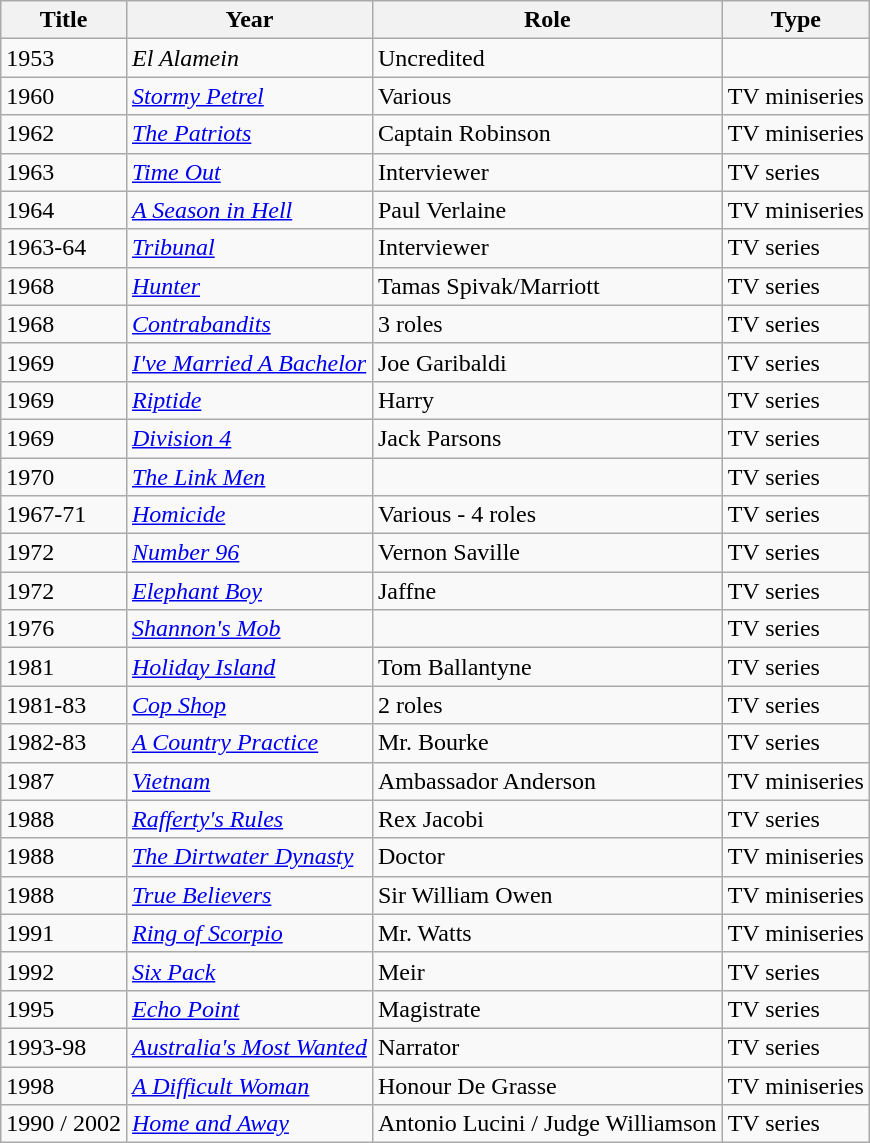<table class="wikitable">
<tr>
<th>Title</th>
<th>Year</th>
<th>Role</th>
<th>Type</th>
</tr>
<tr>
<td>1953</td>
<td><em>El Alamein</em></td>
<td>Uncredited</td>
<td></td>
</tr>
<tr>
<td>1960</td>
<td><em><a href='#'>Stormy Petrel</a></em></td>
<td>Various</td>
<td>TV miniseries</td>
</tr>
<tr>
<td>1962</td>
<td><em><a href='#'>The Patriots</a></em></td>
<td>Captain Robinson</td>
<td>TV miniseries</td>
</tr>
<tr>
<td>1963</td>
<td><em><a href='#'>Time Out</a></em></td>
<td>Interviewer</td>
<td>TV series</td>
</tr>
<tr>
<td>1964</td>
<td><em><a href='#'>A Season in Hell</a></em></td>
<td>Paul Verlaine</td>
<td>TV miniseries</td>
</tr>
<tr>
<td>1963-64</td>
<td><em><a href='#'>Tribunal</a></em></td>
<td>Interviewer</td>
<td>TV series</td>
</tr>
<tr>
<td>1968</td>
<td><em><a href='#'>Hunter</a></em></td>
<td>Tamas Spivak/Marriott</td>
<td>TV series</td>
</tr>
<tr>
<td>1968</td>
<td><em><a href='#'>Contrabandits</a></em></td>
<td>3 roles</td>
<td>TV series</td>
</tr>
<tr>
<td>1969</td>
<td><em><a href='#'>I've Married A Bachelor</a></em></td>
<td>Joe Garibaldi</td>
<td>TV series</td>
</tr>
<tr>
<td>1969</td>
<td><em><a href='#'>Riptide</a></em></td>
<td>Harry</td>
<td>TV series</td>
</tr>
<tr>
<td>1969</td>
<td><em><a href='#'>Division 4</a></em></td>
<td>Jack Parsons</td>
<td>TV series</td>
</tr>
<tr>
<td>1970</td>
<td><em><a href='#'>The Link Men</a></em></td>
<td></td>
<td>TV series</td>
</tr>
<tr>
<td>1967-71</td>
<td><em><a href='#'>Homicide</a></em></td>
<td>Various - 4 roles</td>
<td>TV series</td>
</tr>
<tr>
<td>1972</td>
<td><em><a href='#'>Number 96</a></em></td>
<td>Vernon Saville</td>
<td>TV series</td>
</tr>
<tr>
<td>1972</td>
<td><em><a href='#'>Elephant Boy</a></em></td>
<td>Jaffne</td>
<td>TV series</td>
</tr>
<tr>
<td>1976</td>
<td><em><a href='#'>Shannon's Mob</a></em></td>
<td></td>
<td>TV series</td>
</tr>
<tr>
<td>1981</td>
<td><em><a href='#'>Holiday Island</a></em></td>
<td>Tom Ballantyne</td>
<td>TV series</td>
</tr>
<tr>
<td>1981-83</td>
<td><em><a href='#'>Cop Shop</a></em></td>
<td>2 roles</td>
<td>TV series</td>
</tr>
<tr>
<td>1982-83</td>
<td><em><a href='#'>A Country Practice</a></em></td>
<td>Mr. Bourke</td>
<td>TV series</td>
</tr>
<tr>
<td>1987</td>
<td><em><a href='#'>Vietnam</a></em></td>
<td>Ambassador Anderson</td>
<td>TV miniseries</td>
</tr>
<tr>
<td>1988</td>
<td><em><a href='#'>Rafferty's Rules</a></em></td>
<td>Rex Jacobi</td>
<td>TV series</td>
</tr>
<tr>
<td>1988</td>
<td><em><a href='#'>The Dirtwater Dynasty</a></em></td>
<td>Doctor</td>
<td>TV miniseries</td>
</tr>
<tr>
<td>1988</td>
<td><em><a href='#'>True Believers</a></em></td>
<td>Sir William Owen</td>
<td>TV miniseries</td>
</tr>
<tr>
<td>1991</td>
<td><em><a href='#'>Ring of Scorpio</a></em></td>
<td>Mr. Watts</td>
<td>TV miniseries</td>
</tr>
<tr>
<td>1992</td>
<td><em><a href='#'>Six Pack</a></em></td>
<td>Meir</td>
<td>TV series</td>
</tr>
<tr>
<td>1995</td>
<td><em><a href='#'>Echo Point</a></em></td>
<td>Magistrate</td>
<td>TV series</td>
</tr>
<tr>
<td>1993-98</td>
<td><em><a href='#'>Australia's Most Wanted</a></em></td>
<td>Narrator</td>
<td>TV series</td>
</tr>
<tr>
<td>1998</td>
<td><em><a href='#'>A Difficult Woman</a></em></td>
<td>Honour De Grasse</td>
<td>TV miniseries</td>
</tr>
<tr>
<td>1990 / 2002</td>
<td><em><a href='#'>Home and Away</a></em></td>
<td>Antonio Lucini / Judge Williamson</td>
<td>TV series</td>
</tr>
</table>
